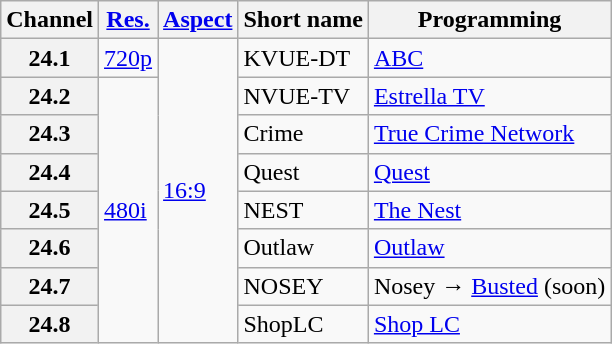<table class="wikitable">
<tr>
<th scope = "col">Channel</th>
<th scope = "col"><a href='#'>Res.</a></th>
<th scope = "col"><a href='#'>Aspect</a></th>
<th scope = "col">Short name</th>
<th scope = "col">Programming</th>
</tr>
<tr>
<th scope = "row">24.1</th>
<td><a href='#'>720p</a></td>
<td rowspan="8"><a href='#'>16:9</a></td>
<td>KVUE-DT</td>
<td><a href='#'>ABC</a></td>
</tr>
<tr>
<th scope = "row">24.2</th>
<td rowspan="7"><a href='#'>480i</a></td>
<td>NVUE-TV</td>
<td><a href='#'>Estrella TV</a></td>
</tr>
<tr>
<th scope = "row">24.3</th>
<td>Crime</td>
<td><a href='#'>True Crime Network</a></td>
</tr>
<tr>
<th scope = "row">24.4</th>
<td>Quest</td>
<td><a href='#'>Quest</a></td>
</tr>
<tr>
<th scope = "row">24.5</th>
<td>NEST</td>
<td><a href='#'>The Nest</a></td>
</tr>
<tr>
<th scope = "row">24.6</th>
<td>Outlaw</td>
<td><a href='#'>Outlaw</a></td>
</tr>
<tr>
<th scope = "row">24.7</th>
<td>NOSEY</td>
<td>Nosey → <a href='#'>Busted</a> (soon)</td>
</tr>
<tr>
<th scope = "row">24.8</th>
<td>ShopLC</td>
<td><a href='#'>Shop LC</a></td>
</tr>
</table>
